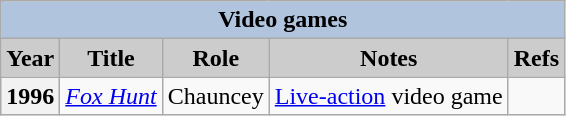<table class="wikitable">
<tr>
<th colspan="5" style="background:#B0C4DE;">Video games</th>
</tr>
<tr>
<th style="background: #CCCCCC;">Year</th>
<th style="background: #CCCCCC;">Title</th>
<th style="background: #CCCCCC;">Role</th>
<th style="background: #CCCCCC;">Notes</th>
<th style="background: #CCCCCC;">Refs</th>
</tr>
<tr>
<th row=scope>1996</th>
<td><em><a href='#'>Fox Hunt</a></em></td>
<td>Chauncey</td>
<td><a href='#'>Live-action</a> video game</td>
<td></td>
</tr>
</table>
